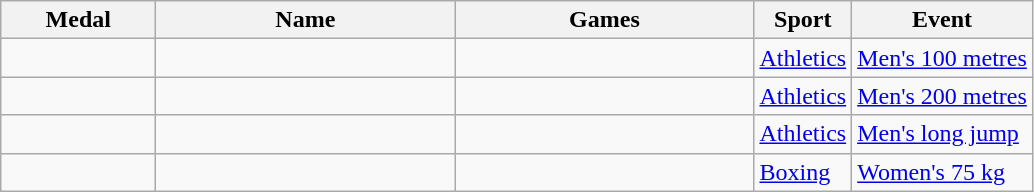<table class="wikitable sortable">
<tr>
<th style="width:6em">Medal</th>
<th style="width:12em">Name</th>
<th style="width:12em">Games</th>
<th>Sport</th>
<th>Event</th>
</tr>
<tr>
<td></td>
<td></td>
<td> </td>
<td> <a href='#'>Athletics</a></td>
<td><a href='#'>Men's 100 metres</a></td>
</tr>
<tr>
<td></td>
<td></td>
<td> </td>
<td> <a href='#'>Athletics</a></td>
<td><a href='#'>Men's 200 metres</a></td>
</tr>
<tr>
<td></td>
<td></td>
<td> </td>
<td> <a href='#'>Athletics</a></td>
<td><a href='#'>Men's long jump</a></td>
</tr>
<tr>
<td></td>
<td></td>
<td> </td>
<td> <a href='#'>Boxing</a></td>
<td><a href='#'>Women's 75 kg</a></td>
</tr>
</table>
